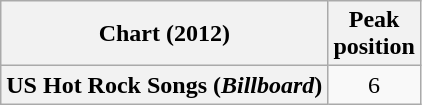<table class="wikitable sortable plainrowheaders">
<tr>
<th scope="col">Chart (2012)</th>
<th scope="col">Peak<br>position</th>
</tr>
<tr>
<th scope="row">US Hot Rock Songs (<em>Billboard</em>)</th>
<td align="center">6</td>
</tr>
</table>
